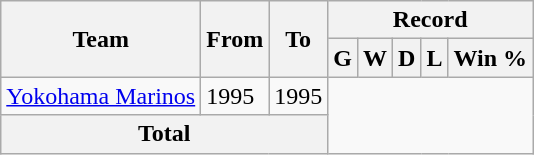<table class="wikitable" style="text-align: center">
<tr>
<th rowspan="2">Team</th>
<th rowspan="2">From</th>
<th rowspan="2">To</th>
<th colspan="5">Record</th>
</tr>
<tr>
<th>G</th>
<th>W</th>
<th>D</th>
<th>L</th>
<th>Win %</th>
</tr>
<tr>
<td align="left"><a href='#'>Yokohama Marinos</a></td>
<td align="left">1995</td>
<td align="left">1995<br></td>
</tr>
<tr>
<th colspan="3">Total<br></th>
</tr>
</table>
